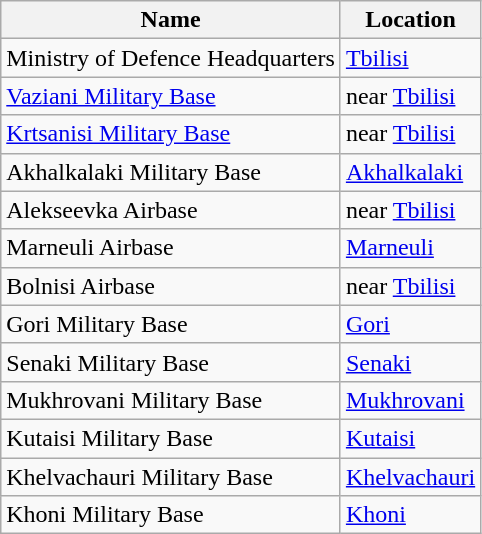<table class="wikitable">
<tr>
<th>Name</th>
<th>Location</th>
</tr>
<tr>
<td>Ministry of Defence Headquarters</td>
<td><a href='#'>Tbilisi</a></td>
</tr>
<tr>
<td><a href='#'>Vaziani Military Base</a></td>
<td>near <a href='#'>Tbilisi</a></td>
</tr>
<tr>
<td><a href='#'>Krtsanisi Military Base</a></td>
<td>near <a href='#'>Tbilisi</a></td>
</tr>
<tr>
<td>Akhalkalaki Military Base</td>
<td><a href='#'>Akhalkalaki</a></td>
</tr>
<tr>
<td>Alekseevka Airbase</td>
<td>near <a href='#'>Tbilisi</a></td>
</tr>
<tr>
<td>Marneuli Airbase</td>
<td><a href='#'>Marneuli</a></td>
</tr>
<tr>
<td>Bolnisi Airbase</td>
<td>near <a href='#'>Tbilisi</a></td>
</tr>
<tr>
<td>Gori Military Base</td>
<td><a href='#'>Gori</a></td>
</tr>
<tr>
<td>Senaki Military Base</td>
<td><a href='#'>Senaki</a></td>
</tr>
<tr>
<td>Mukhrovani Military Base</td>
<td><a href='#'>Mukhrovani</a></td>
</tr>
<tr>
<td>Kutaisi Military Base</td>
<td><a href='#'>Kutaisi</a></td>
</tr>
<tr>
<td>Khelvachauri Military Base</td>
<td><a href='#'>Khelvachauri</a></td>
</tr>
<tr>
<td>Khoni Military Base</td>
<td><a href='#'>Khoni</a></td>
</tr>
</table>
